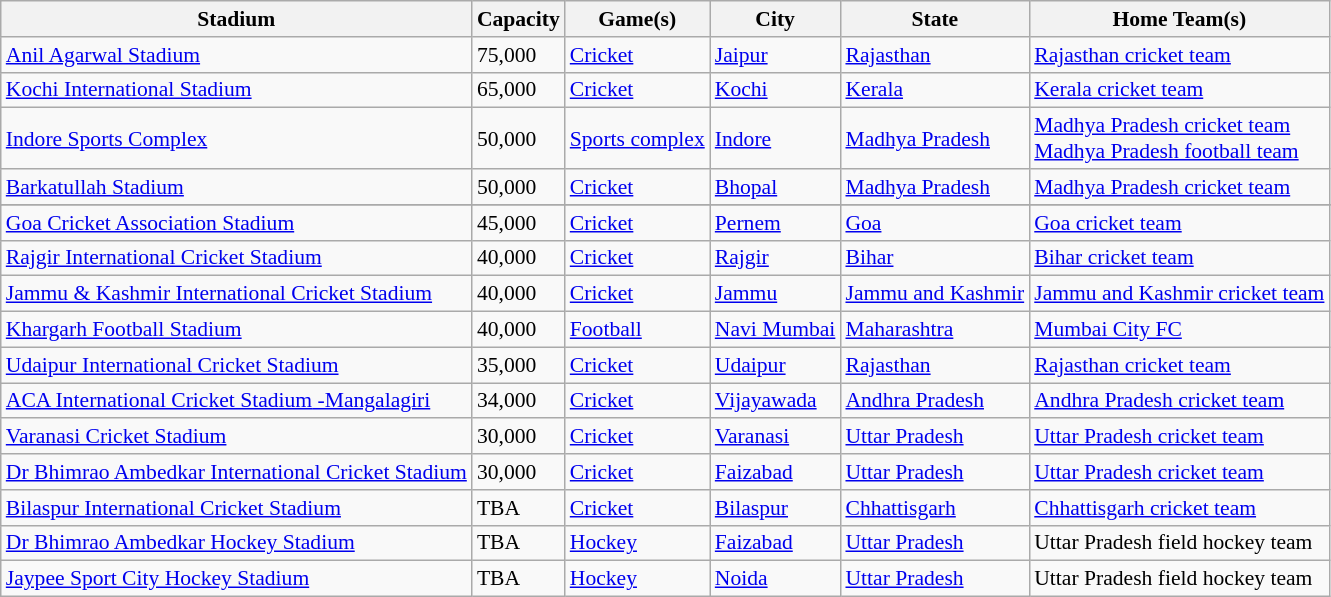<table class="wikitable sortable collapsible static-row-numbers" style="font-size: 90%">
<tr>
<th>Stadium</th>
<th>Capacity</th>
<th>Game(s)</th>
<th>City</th>
<th>State</th>
<th>Home Team(s)</th>
</tr>
<tr>
<td><a href='#'>Anil Agarwal Stadium</a></td>
<td>75,000</td>
<td> <a href='#'>Cricket</a></td>
<td><a href='#'>Jaipur</a></td>
<td><a href='#'>Rajasthan</a></td>
<td><a href='#'>Rajasthan cricket team</a></td>
</tr>
<tr>
<td><a href='#'>Kochi International Stadium</a></td>
<td>65,000</td>
<td> <a href='#'>Cricket</a></td>
<td><a href='#'>Kochi</a></td>
<td><a href='#'>Kerala</a></td>
<td><a href='#'>Kerala cricket team</a></td>
</tr>
<tr>
<td><a href='#'>Indore Sports Complex</a></td>
<td>50,000</td>
<td> <a href='#'>Sports complex</a></td>
<td><a href='#'>Indore</a></td>
<td><a href='#'>Madhya Pradesh</a></td>
<td><a href='#'>Madhya Pradesh cricket team</a><br><a href='#'>Madhya Pradesh football team</a></td>
</tr>
<tr>
<td><a href='#'>Barkatullah Stadium</a></td>
<td>50,000</td>
<td> <a href='#'>Cricket</a></td>
<td><a href='#'>Bhopal</a></td>
<td><a href='#'>Madhya Pradesh</a></td>
<td><a href='#'>Madhya Pradesh cricket team</a></td>
</tr>
<tr>
</tr>
<tr>
<td><a href='#'>Goa Cricket Association Stadium</a></td>
<td>45,000</td>
<td> <a href='#'>Cricket</a></td>
<td><a href='#'>Pernem</a></td>
<td><a href='#'>Goa</a></td>
<td><a href='#'>Goa cricket team</a></td>
</tr>
<tr>
<td><a href='#'>Rajgir International Cricket Stadium</a></td>
<td>40,000</td>
<td> <a href='#'>Cricket</a></td>
<td><a href='#'>Rajgir</a></td>
<td><a href='#'>Bihar</a></td>
<td><a href='#'>Bihar cricket team</a></td>
</tr>
<tr>
<td><a href='#'>Jammu & Kashmir International Cricket Stadium</a></td>
<td>40,000</td>
<td> <a href='#'>Cricket</a></td>
<td><a href='#'>Jammu</a></td>
<td><a href='#'>Jammu and Kashmir</a></td>
<td><a href='#'>Jammu and Kashmir cricket team</a></td>
</tr>
<tr>
<td><a href='#'>Khargarh Football Stadium</a></td>
<td>40,000</td>
<td> <a href='#'>Football</a></td>
<td><a href='#'>Navi Mumbai</a></td>
<td><a href='#'>Maharashtra</a></td>
<td><a href='#'>Mumbai City FC</a></td>
</tr>
<tr>
<td><a href='#'>Udaipur International Cricket Stadium</a></td>
<td>35,000</td>
<td> <a href='#'>Cricket</a></td>
<td><a href='#'>Udaipur</a></td>
<td><a href='#'>Rajasthan</a></td>
<td><a href='#'>Rajasthan cricket team</a></td>
</tr>
<tr>
<td><a href='#'>ACA International Cricket Stadium</a><a href='#'> -Mangalagiri</a></td>
<td>34,000</td>
<td> <a href='#'>Cricket</a></td>
<td><a href='#'>Vijayawada</a></td>
<td><a href='#'>Andhra Pradesh</a></td>
<td><a href='#'>Andhra Pradesh cricket team</a></td>
</tr>
<tr>
<td><a href='#'>Varanasi Cricket Stadium</a></td>
<td>30,000</td>
<td> <a href='#'>Cricket</a></td>
<td><a href='#'>Varanasi</a></td>
<td><a href='#'>Uttar Pradesh</a></td>
<td><a href='#'>Uttar Pradesh cricket team</a></td>
</tr>
<tr>
<td><a href='#'>Dr Bhimrao Ambedkar International Cricket Stadium</a></td>
<td>30,000</td>
<td> <a href='#'>Cricket</a></td>
<td><a href='#'>Faizabad</a></td>
<td><a href='#'>Uttar Pradesh</a></td>
<td><a href='#'>Uttar Pradesh cricket team</a></td>
</tr>
<tr>
<td><a href='#'>Bilaspur International Cricket Stadium</a></td>
<td>TBA</td>
<td> <a href='#'>Cricket</a></td>
<td><a href='#'>Bilaspur</a></td>
<td><a href='#'>Chhattisgarh</a></td>
<td><a href='#'>Chhattisgarh cricket team</a></td>
</tr>
<tr>
<td><a href='#'>Dr Bhimrao Ambedkar Hockey Stadium</a></td>
<td>TBA</td>
<td> <a href='#'>Hockey</a></td>
<td><a href='#'>Faizabad</a></td>
<td><a href='#'>Uttar Pradesh</a></td>
<td>Uttar Pradesh field hockey team</td>
</tr>
<tr>
<td><a href='#'>Jaypee Sport City Hockey Stadium</a></td>
<td>TBA</td>
<td> <a href='#'>Hockey</a></td>
<td><a href='#'>Noida</a></td>
<td><a href='#'>Uttar Pradesh</a></td>
<td>Uttar Pradesh field hockey team</td>
</tr>
</table>
